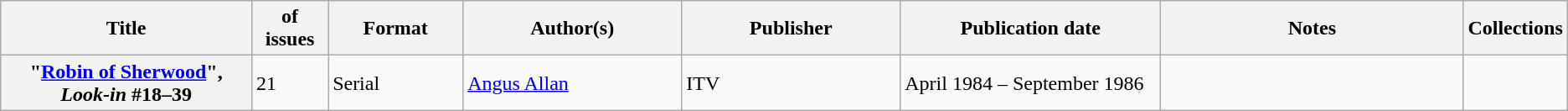<table class="wikitable">
<tr>
<th>Title</th>
<th style="width:40pt"> of issues</th>
<th style="width:75pt">Format</th>
<th style="width:125pt">Author(s)</th>
<th style="width:125pt">Publisher</th>
<th style="width:150pt">Publication date</th>
<th style="width:175pt">Notes</th>
<th>Collections</th>
</tr>
<tr>
<th>"<a href='#'>Robin of Sherwood</a>", <em>Look-in</em> #18–39</th>
<td>21</td>
<td>Serial</td>
<td><a href='#'>Angus Allan</a></td>
<td>ITV</td>
<td>April 1984 – September 1986</td>
<td></td>
<td></td>
</tr>
</table>
